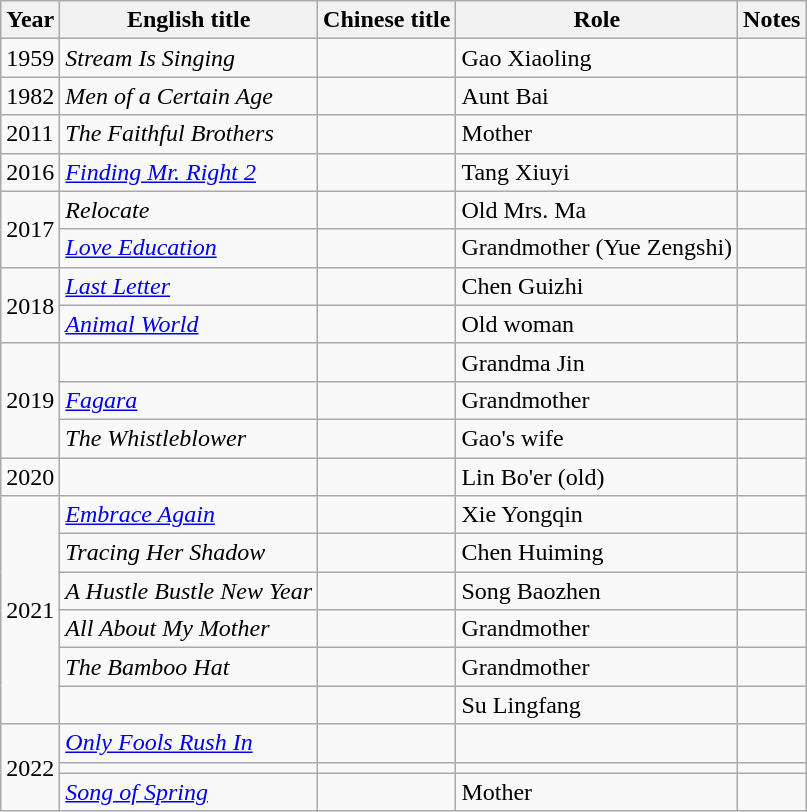<table class="wikitable sortable">
<tr>
<th>Year</th>
<th>English title</th>
<th>Chinese title</th>
<th>Role</th>
<th class="unsortable">Notes</th>
</tr>
<tr>
<td>1959</td>
<td><em>Stream Is Singing</em></td>
<td></td>
<td>Gao Xiaoling</td>
<td></td>
</tr>
<tr>
<td>1982</td>
<td><em>Men of a Certain Age</em></td>
<td></td>
<td>Aunt Bai</td>
<td></td>
</tr>
<tr>
<td>2011</td>
<td><em>The Faithful Brothers</em></td>
<td></td>
<td>Mother</td>
<td></td>
</tr>
<tr>
<td>2016</td>
<td><em><a href='#'>Finding Mr. Right 2</a></em></td>
<td></td>
<td>Tang Xiuyi</td>
<td></td>
</tr>
<tr>
<td rowspan="2">2017</td>
<td><em>Relocate</em></td>
<td></td>
<td>Old Mrs. Ma</td>
<td></td>
</tr>
<tr>
<td><em><a href='#'>Love Education</a></em></td>
<td></td>
<td>Grandmother (Yue Zengshi)</td>
<td></td>
</tr>
<tr>
<td rowspan="2">2018</td>
<td><em><a href='#'>Last Letter</a></em></td>
<td></td>
<td>Chen Guizhi</td>
<td></td>
</tr>
<tr>
<td><em><a href='#'>Animal World</a></em></td>
<td></td>
<td>Old woman</td>
<td></td>
</tr>
<tr>
<td rowspan="3">2019</td>
<td></td>
<td></td>
<td>Grandma Jin</td>
<td></td>
</tr>
<tr>
<td><em><a href='#'>Fagara</a></em></td>
<td></td>
<td>Grandmother</td>
<td></td>
</tr>
<tr>
<td><em>The Whistleblower</em></td>
<td></td>
<td>Gao's wife</td>
<td></td>
</tr>
<tr>
<td>2020</td>
<td></td>
<td></td>
<td>Lin Bo'er (old)</td>
<td></td>
</tr>
<tr>
<td rowspan="6">2021</td>
<td><em><a href='#'>Embrace Again</a></em></td>
<td></td>
<td>Xie Yongqin</td>
<td></td>
</tr>
<tr>
<td><em>Tracing Her Shadow</em></td>
<td></td>
<td>Chen Huiming</td>
<td></td>
</tr>
<tr>
<td><em>A Hustle Bustle New Year</em></td>
<td></td>
<td>Song Baozhen</td>
<td></td>
</tr>
<tr>
<td><em>All About My Mother</em></td>
<td></td>
<td>Grandmother</td>
<td></td>
</tr>
<tr>
<td><em>The Bamboo Hat</em></td>
<td></td>
<td>Grandmother</td>
<td></td>
</tr>
<tr>
<td></td>
<td></td>
<td>Su Lingfang</td>
<td></td>
</tr>
<tr>
<td rowspan="3">2022</td>
<td><em><a href='#'>Only Fools Rush In</a></em></td>
<td></td>
<td></td>
<td></td>
</tr>
<tr>
<td></td>
<td></td>
<td></td>
<td></td>
</tr>
<tr>
<td><em><a href='#'>Song of Spring</a></em></td>
<td></td>
<td>Mother</td>
<td></td>
</tr>
</table>
